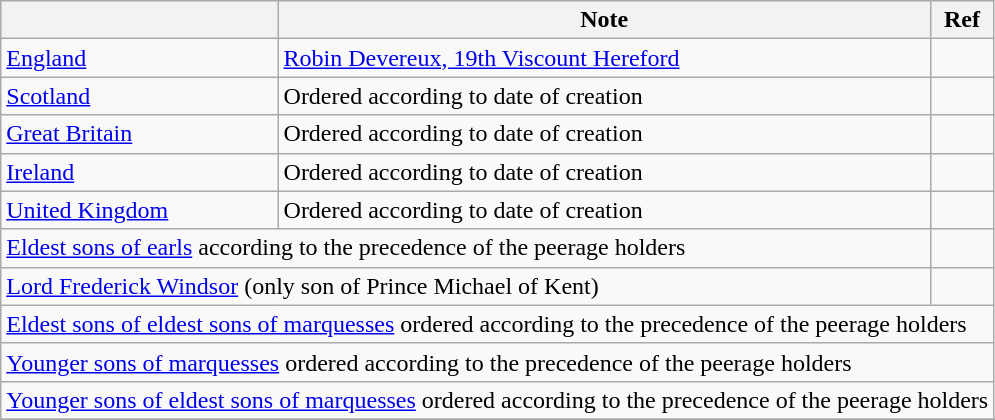<table class="wikitable">
<tr>
<th></th>
<th>Note</th>
<th>Ref</th>
</tr>
<tr>
<td> <a href='#'>England</a></td>
<td><a href='#'>Robin Devereux, 19th Viscount Hereford</a></td>
<td></td>
</tr>
<tr>
<td> <a href='#'>Scotland</a></td>
<td>Ordered according to date of creation</td>
<td></td>
</tr>
<tr>
<td> <a href='#'>Great Britain</a></td>
<td>Ordered according to date of creation</td>
<td></td>
</tr>
<tr>
<td> <a href='#'>Ireland</a></td>
<td>Ordered according to date of creation</td>
<td></td>
</tr>
<tr>
<td> <a href='#'>United Kingdom</a></td>
<td>Ordered according to date of creation</td>
<td></td>
</tr>
<tr>
<td colspan=2><a href='#'>Eldest sons of earls</a> according to the precedence of the peerage holders</td>
<td></td>
</tr>
<tr>
<td colspan=2><a href='#'>Lord Frederick Windsor</a> (only son of Prince Michael of Kent)</td>
<td></td>
</tr>
<tr>
<td colspan=3><a href='#'>Eldest sons of eldest sons of marquesses</a> ordered according to the precedence of the peerage holders</td>
</tr>
<tr>
<td colspan=3><a href='#'>Younger sons of marquesses</a> ordered according to the precedence of the peerage holders</td>
</tr>
<tr>
<td colspan=3><a href='#'>Younger sons of eldest sons of marquesses</a> ordered according to the precedence of the peerage holders</td>
</tr>
<tr>
</tr>
</table>
